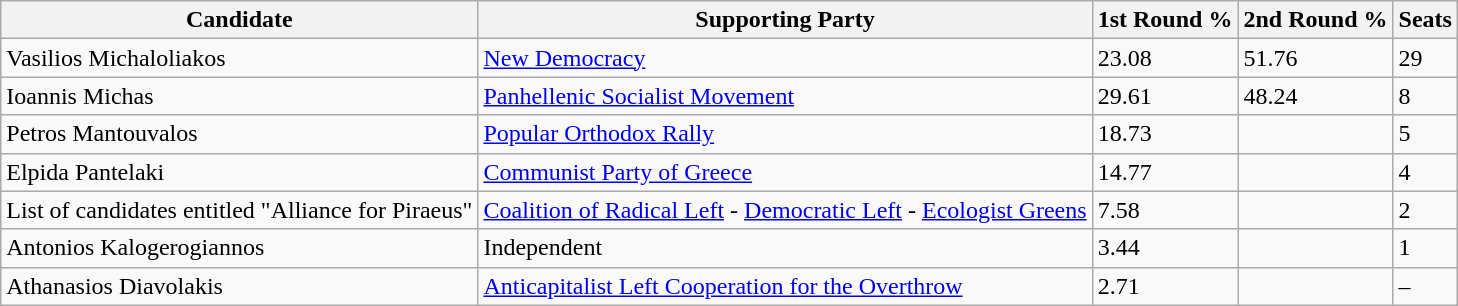<table class="wikitable sortable">
<tr>
<th>Candidate</th>
<th>Supporting Party</th>
<th>1st Round %</th>
<th>2nd Round %</th>
<th>Seats</th>
</tr>
<tr>
<td>Vasilios Michaloliakos</td>
<td> <a href='#'>New Democracy</a></td>
<td>23.08</td>
<td>51.76</td>
<td>29</td>
</tr>
<tr>
<td>Ioannis Michas</td>
<td> <a href='#'>Panhellenic Socialist Movement</a></td>
<td>29.61</td>
<td>48.24</td>
<td>8</td>
</tr>
<tr>
<td>Petros Mantouvalos</td>
<td> <a href='#'>Popular Orthodox Rally</a></td>
<td>18.73</td>
<td></td>
<td>5</td>
</tr>
<tr>
<td>Elpida Pantelaki</td>
<td> <a href='#'>Communist Party of Greece</a></td>
<td>14.77</td>
<td></td>
<td>4</td>
</tr>
<tr>
<td>List of candidates entitled "Alliance for Piraeus"</td>
<td> <a href='#'>Coalition of Radical Left</a> - <a href='#'>Democratic Left</a> - <a href='#'>Ecologist Greens</a></td>
<td>7.58</td>
<td></td>
<td>2</td>
</tr>
<tr>
<td>Antonios Kalogerogiannos</td>
<td> Independent</td>
<td>3.44</td>
<td></td>
<td>1</td>
</tr>
<tr>
<td>Athanasios Diavolakis</td>
<td> <a href='#'>Anticapitalist Left Cooperation for the Overthrow</a></td>
<td>2.71</td>
<td></td>
<td>–</td>
</tr>
</table>
